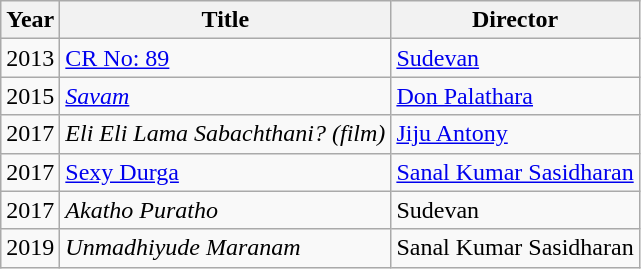<table class="wikitable sortable">
<tr>
<th>Year</th>
<th>Title</th>
<th class="unsortable">Director</th>
</tr>
<tr>
<td>2013</td>
<td><a href='#'>CR No: 89</a></td>
<td><a href='#'>Sudevan</a></td>
</tr>
<tr>
<td>2015</td>
<td><em><a href='#'>Savam</a></em></td>
<td><a href='#'>Don Palathara</a></td>
</tr>
<tr>
<td>2017</td>
<td><em>Eli Eli Lama Sabachthani? (film)</em></td>
<td><a href='#'>Jiju Antony</a></td>
</tr>
<tr>
<td>2017</td>
<td><a href='#'>Sexy Durga</a></td>
<td><a href='#'>Sanal Kumar Sasidharan</a></td>
</tr>
<tr>
<td>2017</td>
<td><em>Akatho Puratho</em></td>
<td>Sudevan</td>
</tr>
<tr>
<td>2019</td>
<td><em>Unmadhiyude Maranam</em></td>
<td>Sanal Kumar Sasidharan</td>
</tr>
</table>
